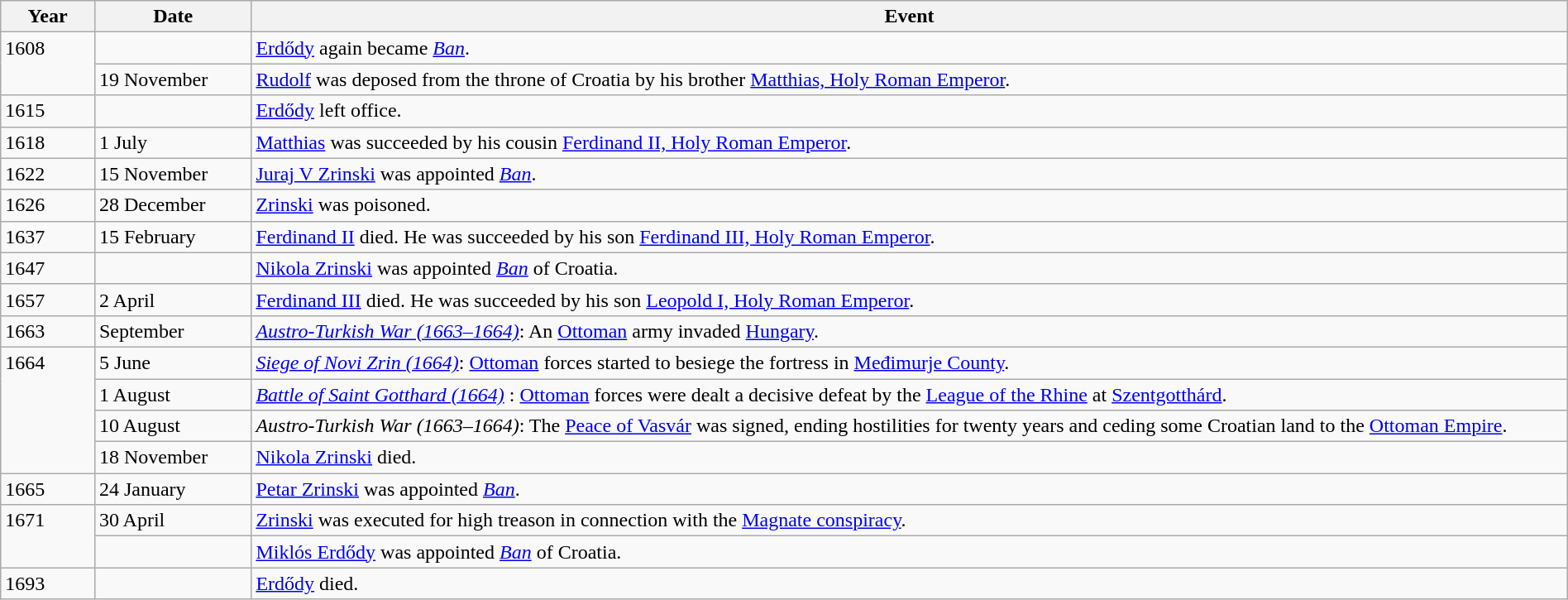<table class="wikitable" width="100%">
<tr>
<th style="width:6%">Year</th>
<th style="width:10%">Date</th>
<th>Event</th>
</tr>
<tr>
<td rowspan="2" valign="top">1608</td>
<td></td>
<td><a href='#'>Erdődy</a> again became <em><a href='#'>Ban</a></em>.</td>
</tr>
<tr>
<td>19 November</td>
<td><a href='#'>Rudolf</a> was deposed from the throne of Croatia by his brother <a href='#'>Matthias, Holy Roman Emperor</a>.</td>
</tr>
<tr>
<td>1615</td>
<td></td>
<td><a href='#'>Erdődy</a> left office.</td>
</tr>
<tr>
<td>1618</td>
<td>1 July</td>
<td><a href='#'>Matthias</a> was succeeded by his cousin <a href='#'>Ferdinand II, Holy Roman Emperor</a>.</td>
</tr>
<tr>
<td>1622</td>
<td>15 November</td>
<td><a href='#'>Juraj V Zrinski</a> was appointed <em><a href='#'>Ban</a></em>.</td>
</tr>
<tr>
<td>1626</td>
<td>28 December</td>
<td><a href='#'>Zrinski</a> was poisoned.</td>
</tr>
<tr>
<td>1637</td>
<td>15 February</td>
<td><a href='#'>Ferdinand II</a> died.  He was succeeded by his son <a href='#'>Ferdinand III, Holy Roman Emperor</a>.</td>
</tr>
<tr>
<td>1647</td>
<td></td>
<td><a href='#'>Nikola Zrinski</a> was appointed <em><a href='#'>Ban</a></em> of Croatia.</td>
</tr>
<tr>
<td>1657</td>
<td>2 April</td>
<td><a href='#'>Ferdinand III</a> died.  He was succeeded by his son <a href='#'>Leopold I, Holy Roman Emperor</a>.</td>
</tr>
<tr>
<td>1663</td>
<td>September</td>
<td><em><a href='#'>Austro-Turkish War (1663–1664)</a></em>: An <a href='#'>Ottoman</a> army invaded <a href='#'>Hungary</a>.</td>
</tr>
<tr>
<td rowspan="4" valign="top">1664</td>
<td>5 June</td>
<td><em><a href='#'>Siege of Novi Zrin (1664)</a></em>: <a href='#'>Ottoman</a> forces started to besiege the fortress in <a href='#'>Međimurje County</a>.</td>
</tr>
<tr>
<td>1 August</td>
<td><em><a href='#'>Battle of Saint Gotthard (1664)</a></em> : <a href='#'>Ottoman</a> forces were dealt a decisive defeat by the <a href='#'>League of the Rhine</a> at <a href='#'>Szentgotthárd</a>.</td>
</tr>
<tr>
<td>10 August</td>
<td><em>Austro-Turkish War (1663–1664)</em>: The <a href='#'>Peace of Vasvár</a> was signed, ending hostilities for twenty years and ceding some Croatian land to the <a href='#'>Ottoman Empire</a>.</td>
</tr>
<tr>
<td>18 November</td>
<td><a href='#'>Nikola Zrinski</a> died.</td>
</tr>
<tr>
<td>1665</td>
<td>24 January</td>
<td><a href='#'>Petar Zrinski</a> was appointed <em><a href='#'>Ban</a></em>.</td>
</tr>
<tr>
<td rowspan="2" valign="top">1671</td>
<td>30 April</td>
<td><a href='#'>Zrinski</a> was executed for high treason in connection with the <a href='#'>Magnate conspiracy</a>.</td>
</tr>
<tr>
<td></td>
<td><a href='#'>Miklós Erdődy</a> was appointed <em><a href='#'>Ban</a></em> of Croatia.</td>
</tr>
<tr>
<td>1693</td>
<td></td>
<td><a href='#'>Erdődy</a> died.</td>
</tr>
</table>
